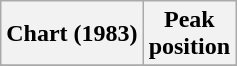<table class="wikitable sortable plainrowheaders" style="text-align:center">
<tr>
<th scope="col">Chart (1983)</th>
<th scope="col">Peak<br>position</th>
</tr>
<tr>
</tr>
</table>
